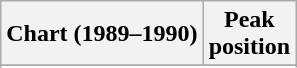<table class="wikitable sortable">
<tr>
<th>Chart (1989–1990)</th>
<th>Peak<br>position</th>
</tr>
<tr>
</tr>
<tr>
</tr>
</table>
